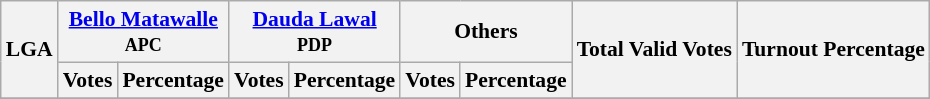<table class="wikitable sortable" style=" font-size: 90%">
<tr>
<th rowspan="2">LGA</th>
<th colspan="2"><a href='#'>Bello Matawalle</a><br><small>APC</small></th>
<th colspan="2"><a href='#'>Dauda Lawal</a><br><small>PDP</small></th>
<th colspan="2">Others</th>
<th rowspan="2">Total Valid Votes</th>
<th rowspan="2">Turnout Percentage</th>
</tr>
<tr>
<th>Votes</th>
<th>Percentage</th>
<th>Votes</th>
<th>Percentage</th>
<th>Votes</th>
<th>Percentage</th>
</tr>
<tr>
</tr>
<tr>
</tr>
<tr>
</tr>
<tr>
</tr>
<tr>
</tr>
<tr>
</tr>
<tr>
</tr>
<tr>
</tr>
<tr>
</tr>
<tr>
</tr>
<tr>
</tr>
<tr>
</tr>
<tr>
</tr>
<tr>
</tr>
<tr>
</tr>
<tr>
</tr>
<tr>
</tr>
</table>
